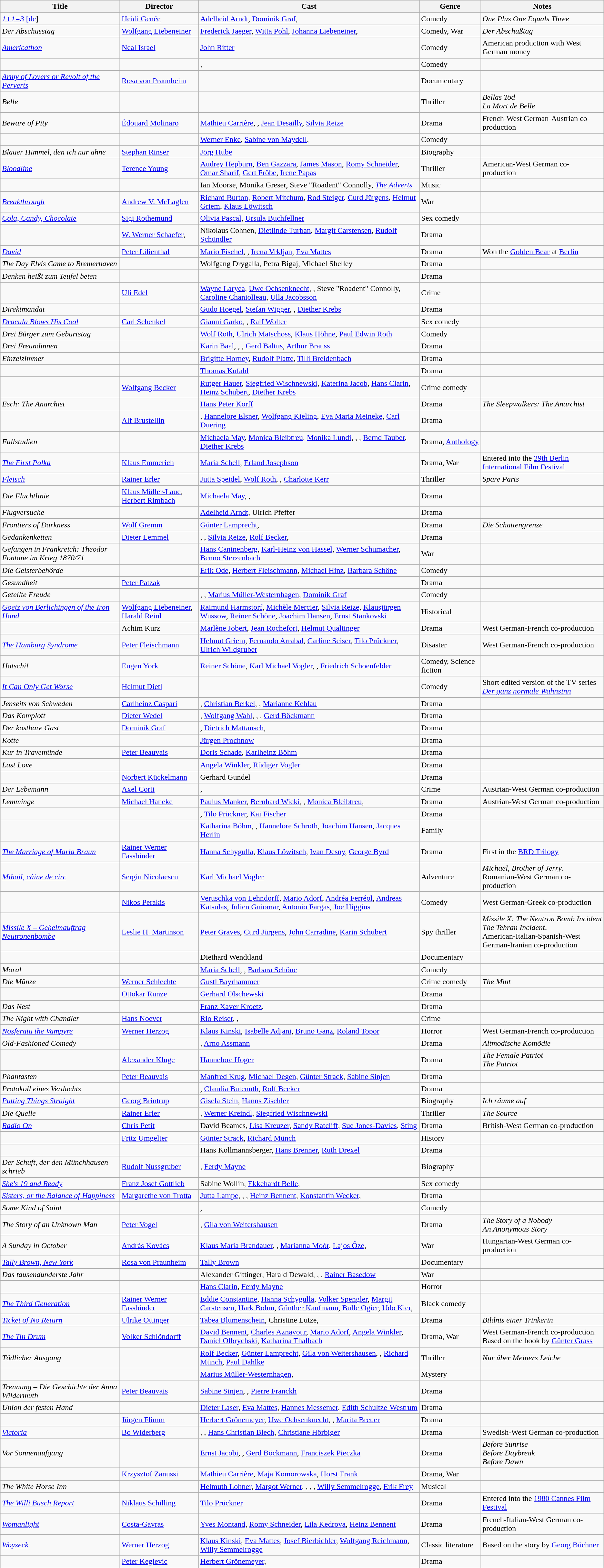<table class="wikitable">
<tr>
<th>Title</th>
<th>Director</th>
<th>Cast</th>
<th>Genre</th>
<th>Notes</th>
</tr>
<tr>
</tr>
<tr>
<td><em><a href='#'>1+1=3</a></em> <a href='#'>[de</a>]</td>
<td><a href='#'>Heidi Genée</a></td>
<td><a href='#'>Adelheid Arndt</a>, <a href='#'>Dominik Graf</a>, </td>
<td>Comedy</td>
<td> <em>One Plus One Equals Three</em></td>
</tr>
<tr>
<td><em>Der Abschusstag</em></td>
<td><a href='#'>Wolfgang Liebeneiner</a></td>
<td><a href='#'>Frederick Jaeger</a>, <a href='#'>Witta Pohl</a>, <a href='#'>Johanna Liebeneiner</a>, </td>
<td>Comedy, War</td>
<td> <em>Der Abschußtag</em></td>
</tr>
<tr>
<td><em><a href='#'>Americathon</a></em></td>
<td><a href='#'>Neal Israel</a></td>
<td><a href='#'>John Ritter</a></td>
<td>Comedy</td>
<td>American production with West German money</td>
</tr>
<tr>
<td><em></em></td>
<td></td>
<td>, </td>
<td>Comedy</td>
<td></td>
</tr>
<tr>
<td><em><a href='#'>Army of Lovers or Revolt of the Perverts</a></em></td>
<td><a href='#'>Rosa von Praunheim</a></td>
<td></td>
<td>Documentary</td>
<td></td>
</tr>
<tr>
<td><em>Belle</em></td>
<td></td>
<td></td>
<td>Thriller</td>
<td> <em>Bellas Tod</em> <br>  <em>La Mort de Belle</em></td>
</tr>
<tr>
<td><em>Beware of Pity</em></td>
<td><a href='#'>Édouard Molinaro</a></td>
<td><a href='#'>Mathieu Carrière</a>, , <a href='#'>Jean Desailly</a>, <a href='#'>Silvia Reize</a></td>
<td>Drama</td>
<td>French-West German-Austrian co-production</td>
</tr>
<tr>
<td><em></em></td>
<td></td>
<td><a href='#'>Werner Enke</a>, <a href='#'>Sabine von Maydell</a>, </td>
<td>Comedy</td>
<td></td>
</tr>
<tr>
<td><em>Blauer Himmel, den ich nur ahne</em></td>
<td><a href='#'>Stephan Rinser</a></td>
<td><a href='#'>Jörg Hube</a></td>
<td>Biography</td>
<td></td>
</tr>
<tr>
<td><em><a href='#'>Bloodline</a></em></td>
<td><a href='#'>Terence Young</a></td>
<td><a href='#'>Audrey Hepburn</a>, <a href='#'>Ben Gazzara</a>, <a href='#'>James Mason</a>, <a href='#'>Romy Schneider</a>, <a href='#'>Omar Sharif</a>, <a href='#'>Gert Fröbe</a>, <a href='#'>Irene Papas</a></td>
<td>Thriller</td>
<td>American-West German co-production</td>
</tr>
<tr>
<td><em></em></td>
<td></td>
<td>Ian Moorse, Monika Greser, Steve "Roadent" Connolly, <em><a href='#'>The Adverts</a></em></td>
<td>Music</td>
<td></td>
</tr>
<tr>
<td><em><a href='#'>Breakthrough</a></em></td>
<td><a href='#'>Andrew V. McLaglen</a></td>
<td><a href='#'>Richard Burton</a>, <a href='#'>Robert Mitchum</a>, <a href='#'>Rod Steiger</a>, <a href='#'>Curd Jürgens</a>, <a href='#'>Helmut Griem</a>, <a href='#'>Klaus Löwitsch</a></td>
<td>War</td>
<td></td>
</tr>
<tr>
<td><em><a href='#'>Cola, Candy, Chocolate</a></em></td>
<td><a href='#'>Sigi Rothemund</a></td>
<td><a href='#'>Olivia Pascal</a>, <a href='#'>Ursula Buchfellner</a></td>
<td>Sex comedy</td>
<td></td>
</tr>
<tr>
<td><em></em></td>
<td><a href='#'>W. Werner Schaefer</a>, </td>
<td>Nikolaus Cohnen, <a href='#'>Dietlinde Turban</a>, <a href='#'>Margit Carstensen</a>, <a href='#'>Rudolf Schündler</a></td>
<td>Drama</td>
<td></td>
</tr>
<tr>
<td><em><a href='#'>David</a></em></td>
<td><a href='#'>Peter Lilienthal</a></td>
<td><a href='#'>Mario Fischel</a>, , <a href='#'>Irena Vrkljan</a>, <a href='#'>Eva Mattes</a></td>
<td>Drama</td>
<td>Won the <a href='#'>Golden Bear</a> at <a href='#'>Berlin</a></td>
</tr>
<tr>
<td><em>The Day Elvis Came to Bremerhaven</em></td>
<td></td>
<td>Wolfgang Drygalla, Petra Bigaj, Michael Shelley</td>
<td>Drama</td>
<td></td>
</tr>
<tr>
<td><em>Denken heißt zum Teufel beten</em></td>
<td></td>
<td></td>
<td>Drama</td>
<td></td>
</tr>
<tr>
<td><em></em></td>
<td><a href='#'>Uli Edel</a></td>
<td><a href='#'>Wayne Laryea</a>, <a href='#'>Uwe Ochsenknecht</a>, , Steve "Roadent" Connolly, <a href='#'>Caroline Chaniolleau</a>, <a href='#'>Ulla Jacobsson</a></td>
<td>Crime</td>
<td></td>
</tr>
<tr>
<td><em>Direktmandat</em></td>
<td></td>
<td><a href='#'>Gudo Hoegel</a>, <a href='#'>Stefan Wigger</a>, , <a href='#'>Diether Krebs</a></td>
<td>Drama</td>
<td></td>
</tr>
<tr>
<td><em><a href='#'>Dracula Blows His Cool</a></em></td>
<td><a href='#'>Carl Schenkel</a></td>
<td><a href='#'>Gianni Garko</a>, , <a href='#'>Ralf Wolter</a></td>
<td>Sex comedy</td>
<td></td>
</tr>
<tr>
<td><em>Drei Bürger zum Geburtstag</em></td>
<td></td>
<td><a href='#'>Wolf Roth</a>, <a href='#'>Ulrich Matschoss</a>, <a href='#'>Klaus Höhne</a>, <a href='#'>Paul Edwin Roth</a></td>
<td>Comedy</td>
<td></td>
</tr>
<tr>
<td><em>Drei Freundinnen</em></td>
<td></td>
<td><a href='#'>Karin Baal</a>, , , <a href='#'>Gerd Baltus</a>, <a href='#'>Arthur Brauss</a></td>
<td>Drama</td>
<td></td>
</tr>
<tr>
<td><em>Einzelzimmer</em></td>
<td></td>
<td><a href='#'>Brigitte Horney</a>, <a href='#'>Rudolf Platte</a>, <a href='#'>Tilli Breidenbach</a></td>
<td>Drama</td>
<td></td>
</tr>
<tr>
<td><em></em></td>
<td></td>
<td><a href='#'>Thomas Kufahl</a></td>
<td>Drama</td>
<td></td>
</tr>
<tr>
<td><em></em></td>
<td><a href='#'>Wolfgang Becker</a></td>
<td><a href='#'>Rutger Hauer</a>, <a href='#'>Siegfried Wischnewski</a>, <a href='#'>Katerina Jacob</a>, <a href='#'>Hans Clarin</a>, <a href='#'>Heinz Schubert</a>, <a href='#'>Diether Krebs</a></td>
<td>Crime comedy</td>
<td></td>
</tr>
<tr>
<td><em>Esch: The Anarchist</em></td>
<td></td>
<td><a href='#'>Hans Peter Korff</a></td>
<td>Drama</td>
<td> <em>The Sleepwalkers: The Anarchist</em></td>
</tr>
<tr>
<td><em></em></td>
<td><a href='#'>Alf Brustellin</a></td>
<td>, <a href='#'>Hannelore Elsner</a>, <a href='#'>Wolfgang Kieling</a>, <a href='#'>Eva Maria Meineke</a>, <a href='#'>Carl Duering</a></td>
<td>Drama</td>
<td></td>
</tr>
<tr>
<td><em>Fallstudien</em></td>
<td></td>
<td><a href='#'>Michaela May</a>, <a href='#'>Monica Bleibtreu</a>, <a href='#'>Monika Lundi</a>, , , <a href='#'>Bernd Tauber</a>, <a href='#'>Diether Krebs</a></td>
<td>Drama, <a href='#'>Anthology</a></td>
<td></td>
</tr>
<tr>
<td><em><a href='#'>The First Polka</a></em></td>
<td><a href='#'>Klaus Emmerich</a></td>
<td><a href='#'>Maria Schell</a>, <a href='#'>Erland Josephson</a></td>
<td>Drama, War</td>
<td>Entered into the <a href='#'>29th Berlin International Film Festival</a></td>
</tr>
<tr>
<td><em><a href='#'>Fleisch</a></em></td>
<td><a href='#'>Rainer Erler</a></td>
<td><a href='#'>Jutta Speidel</a>, <a href='#'>Wolf Roth</a>, , <a href='#'>Charlotte Kerr</a></td>
<td>Thriller</td>
<td> <em>Spare Parts</em></td>
</tr>
<tr>
<td><em>Die Fluchtlinie</em></td>
<td><a href='#'>Klaus Müller-Laue</a>, <a href='#'>Herbert Rimbach</a></td>
<td><a href='#'>Michaela May</a>, , </td>
<td>Drama</td>
<td></td>
</tr>
<tr>
<td><em>Flugversuche</em></td>
<td></td>
<td><a href='#'>Adelheid Arndt</a>, Ulrich Pfeffer</td>
<td>Drama</td>
<td></td>
</tr>
<tr>
<td><em>Frontiers of Darkness</em></td>
<td><a href='#'>Wolf Gremm</a></td>
<td><a href='#'>Günter Lamprecht</a>, </td>
<td>Drama</td>
<td> <em>Die Schattengrenze</em></td>
</tr>
<tr>
<td><em>Gedankenketten</em></td>
<td><a href='#'>Dieter Lemmel</a></td>
<td>, , <a href='#'>Silvia Reize</a>, <a href='#'>Rolf Becker</a>, </td>
<td>Drama</td>
<td></td>
</tr>
<tr>
<td><em>Gefangen in Frankreich: Theodor Fontane im Krieg 1870/71</em></td>
<td></td>
<td><a href='#'>Hans Caninenberg</a>, <a href='#'>Karl-Heinz von Hassel</a>, <a href='#'>Werner Schumacher</a>, <a href='#'>Benno Sterzenbach</a></td>
<td>War</td>
<td></td>
</tr>
<tr>
<td><em>Die Geisterbehörde</em></td>
<td></td>
<td><a href='#'>Erik Ode</a>, <a href='#'>Herbert Fleischmann</a>, <a href='#'>Michael Hinz</a>, <a href='#'>Barbara Schöne</a></td>
<td>Comedy</td>
<td></td>
</tr>
<tr>
<td><em>Gesundheit</em></td>
<td><a href='#'>Peter Patzak</a></td>
<td></td>
<td>Drama</td>
<td></td>
</tr>
<tr>
<td><em>Geteilte Freude</em></td>
<td></td>
<td>, , <a href='#'>Marius Müller-Westernhagen</a>, <a href='#'>Dominik Graf</a></td>
<td>Comedy</td>
<td></td>
</tr>
<tr>
<td><em><a href='#'>Goetz von Berlichingen of the Iron Hand</a></em></td>
<td><a href='#'>Wolfgang Liebeneiner</a>, <a href='#'>Harald Reinl</a></td>
<td><a href='#'>Raimund Harmstorf</a>, <a href='#'>Michèle Mercier</a>, <a href='#'>Silvia Reize</a>, <a href='#'>Klausjürgen Wussow</a>, <a href='#'>Reiner Schöne</a>, <a href='#'>Joachim Hansen</a>, <a href='#'>Ernst Stankovski</a></td>
<td>Historical</td>
<td></td>
</tr>
<tr>
<td><em></em></td>
<td>Achim Kurz</td>
<td><a href='#'>Marlène Jobert</a>, <a href='#'>Jean Rochefort</a>, <a href='#'>Helmut Qualtinger</a></td>
<td>Drama</td>
<td>West German-French co-production</td>
</tr>
<tr>
<td><em><a href='#'>The Hamburg Syndrome</a></em></td>
<td><a href='#'>Peter Fleischmann</a></td>
<td><a href='#'>Helmut Griem</a>, <a href='#'>Fernando Arrabal</a>, <a href='#'>Carline Seiser</a>, <a href='#'>Tilo Prückner</a>, <a href='#'>Ulrich Wildgruber</a></td>
<td>Disaster</td>
<td>West German-French co-production</td>
</tr>
<tr>
<td><em>Hatschi!</em></td>
<td><a href='#'>Eugen York</a></td>
<td><a href='#'>Reiner Schöne</a>, <a href='#'>Karl Michael Vogler</a>, , <a href='#'>Friedrich Schoenfelder</a></td>
<td>Comedy, Science fiction</td>
<td></td>
</tr>
<tr>
<td><em><a href='#'>It Can Only Get Worse</a></em></td>
<td><a href='#'>Helmut Dietl</a></td>
<td></td>
<td>Comedy</td>
<td>Short edited version of the TV series <em><a href='#'>Der ganz normale Wahnsinn</a></em></td>
</tr>
<tr>
<td><em>Jenseits von Schweden</em></td>
<td><a href='#'>Carlheinz Caspari</a></td>
<td>, <a href='#'>Christian Berkel</a>, , <a href='#'>Marianne Kehlau</a></td>
<td>Drama</td>
<td></td>
</tr>
<tr>
<td><em>Das Komplott</em></td>
<td><a href='#'>Dieter Wedel</a></td>
<td>, <a href='#'>Wolfgang Wahl</a>, , , <a href='#'>Gerd Böckmann</a></td>
<td>Drama</td>
<td></td>
</tr>
<tr>
<td><em>Der kostbare Gast</em></td>
<td><a href='#'>Dominik Graf</a></td>
<td>, <a href='#'>Dietrich Mattausch</a>, </td>
<td>Drama</td>
<td></td>
</tr>
<tr>
<td><em>Kotte</em></td>
<td></td>
<td><a href='#'>Jürgen Prochnow</a></td>
<td>Drama</td>
<td></td>
</tr>
<tr>
<td><em>Kur in Travemünde</em></td>
<td><a href='#'>Peter Beauvais</a></td>
<td><a href='#'>Doris Schade</a>, <a href='#'>Karlheinz Böhm</a></td>
<td>Drama</td>
<td></td>
</tr>
<tr>
<td><em>Last Love</em></td>
<td></td>
<td><a href='#'>Angela Winkler</a>, <a href='#'>Rüdiger Vogler</a></td>
<td>Drama</td>
<td></td>
</tr>
<tr>
<td><em></em></td>
<td><a href='#'>Norbert Kückelmann</a></td>
<td>Gerhard Gundel</td>
<td>Drama</td>
<td></td>
</tr>
<tr>
<td><em>Der Lebemann</em></td>
<td><a href='#'>Axel Corti</a></td>
<td>, </td>
<td>Crime</td>
<td>Austrian-West German co-production</td>
</tr>
<tr>
<td><em>Lemminge</em></td>
<td><a href='#'>Michael Haneke</a></td>
<td><a href='#'>Paulus Manker</a>, <a href='#'>Bernhard Wicki</a>, , <a href='#'>Monica Bleibtreu</a>, </td>
<td>Drama</td>
<td>Austrian-West German co-production</td>
</tr>
<tr>
<td><em></em></td>
<td></td>
<td>, <a href='#'>Tilo Prückner</a>, <a href='#'>Kai Fischer</a></td>
<td>Drama</td>
<td></td>
</tr>
<tr>
<td><em></em></td>
<td></td>
<td><a href='#'>Katharina Böhm</a>, , <a href='#'>Hannelore Schroth</a>, <a href='#'>Joachim Hansen</a>, <a href='#'>Jacques Herlin</a></td>
<td>Family</td>
<td></td>
</tr>
<tr>
<td><em><a href='#'>The Marriage of Maria Braun</a></em></td>
<td><a href='#'>Rainer Werner Fassbinder</a></td>
<td><a href='#'>Hanna Schygulla</a>, <a href='#'>Klaus Löwitsch</a>, <a href='#'>Ivan Desny</a>, <a href='#'>George Byrd</a></td>
<td>Drama</td>
<td>First in the <a href='#'>BRD Trilogy</a></td>
</tr>
<tr>
<td><em><a href='#'>Mihail, câine de circ</a></em></td>
<td><a href='#'>Sergiu Nicolaescu</a></td>
<td><a href='#'>Karl Michael Vogler</a></td>
<td>Adventure</td>
<td> <em>Michael, Brother of Jerry</em>. <br> Romanian-West German co-production</td>
</tr>
<tr>
<td><em></em></td>
<td><a href='#'>Nikos Perakis</a></td>
<td><a href='#'>Veruschka von Lehndorff</a>, <a href='#'>Mario Adorf</a>, <a href='#'>Andréa Ferréol</a>, <a href='#'>Andreas Katsulas</a>, <a href='#'>Julien Guiomar</a>, <a href='#'>Antonio Fargas</a>, <a href='#'>Joe Higgins</a></td>
<td>Comedy</td>
<td>West German-Greek co-production</td>
</tr>
<tr>
<td><em><a href='#'>Missile X – Geheimauftrag Neutronenbombe</a></em></td>
<td><a href='#'>Leslie H. Martinson</a></td>
<td><a href='#'>Peter Graves</a>, <a href='#'>Curd Jürgens</a>, <a href='#'>John Carradine</a>, <a href='#'>Karin Schubert</a></td>
<td>Spy thriller</td>
<td> <em>Missile X: The Neutron Bomb Incident</em> <br>  <em>The Tehran Incident</em>. <br> American-Italian-Spanish-West German-Iranian co-production</td>
</tr>
<tr>
<td><em></em></td>
<td></td>
<td>Diethard Wendtland</td>
<td>Documentary</td>
<td></td>
</tr>
<tr>
<td><em>Moral</em></td>
<td></td>
<td><a href='#'>Maria Schell</a>, , <a href='#'>Barbara Schöne</a></td>
<td>Comedy</td>
<td></td>
</tr>
<tr>
<td><em>Die Münze</em></td>
<td><a href='#'>Werner Schlechte</a></td>
<td><a href='#'>Gustl Bayrhammer</a></td>
<td>Crime comedy</td>
<td> <em>The Mint</em></td>
</tr>
<tr>
<td><em></em></td>
<td><a href='#'>Ottokar Runze</a></td>
<td><a href='#'>Gerhard Olschewski</a></td>
<td>Drama</td>
<td></td>
</tr>
<tr>
<td><em>Das Nest</em></td>
<td></td>
<td><a href='#'>Franz Xaver Kroetz</a>, </td>
<td>Drama</td>
<td></td>
</tr>
<tr>
<td><em>The Night with Chandler</em></td>
<td><a href='#'>Hans Noever</a></td>
<td><a href='#'>Rio Reiser</a>, , </td>
<td>Crime</td>
<td></td>
</tr>
<tr>
<td><em><a href='#'>Nosferatu the Vampyre</a></em></td>
<td><a href='#'>Werner Herzog</a></td>
<td><a href='#'>Klaus Kinski</a>, <a href='#'>Isabelle Adjani</a>, <a href='#'>Bruno Ganz</a>, <a href='#'>Roland Topor</a></td>
<td>Horror</td>
<td>West German-French co-production</td>
</tr>
<tr>
<td><em>Old-Fashioned Comedy</em></td>
<td></td>
<td>, <a href='#'>Arno Assmann</a></td>
<td>Drama</td>
<td> <em>Altmodische Komödie</em></td>
</tr>
<tr>
<td><em></em></td>
<td><a href='#'>Alexander Kluge</a></td>
<td><a href='#'>Hannelore Hoger</a></td>
<td>Drama</td>
<td> <em>The Female Patriot</em> <br>  <em>The Patriot</em></td>
</tr>
<tr>
<td><em>Phantasten</em></td>
<td><a href='#'>Peter Beauvais</a></td>
<td><a href='#'>Manfred Krug</a>, <a href='#'>Michael Degen</a>, <a href='#'>Günter Strack</a>, <a href='#'>Sabine Sinjen</a></td>
<td>Drama</td>
<td></td>
</tr>
<tr>
<td><em>Protokoll eines Verdachts</em></td>
<td></td>
<td>, <a href='#'>Claudia Butenuth</a>, <a href='#'>Rolf Becker</a></td>
<td>Drama</td>
<td></td>
</tr>
<tr>
<td><em><a href='#'>Putting Things Straight</a></em></td>
<td><a href='#'>Georg Brintrup</a></td>
<td><a href='#'>Gisela Stein</a>, <a href='#'>Hanns Zischler</a></td>
<td>Biography</td>
<td> <em>Ich räume auf</em></td>
</tr>
<tr>
<td><em>Die Quelle</em></td>
<td><a href='#'>Rainer Erler</a></td>
<td>, <a href='#'>Werner Kreindl</a>, <a href='#'>Siegfried Wischnewski</a></td>
<td>Thriller</td>
<td> <em>The Source</em></td>
</tr>
<tr>
<td><em><a href='#'>Radio On</a></em></td>
<td><a href='#'>Chris Petit</a></td>
<td>David Beames, <a href='#'>Lisa Kreuzer</a>, <a href='#'>Sandy Ratcliff</a>, <a href='#'>Sue Jones-Davies</a>, <a href='#'>Sting</a></td>
<td>Drama</td>
<td>British-West German co-production</td>
</tr>
<tr>
<td><em></em></td>
<td><a href='#'>Fritz Umgelter</a></td>
<td><a href='#'>Günter Strack</a>, <a href='#'>Richard Münch</a></td>
<td>History</td>
<td></td>
</tr>
<tr>
<td><em></em></td>
<td></td>
<td>Hans Kollmannsberger, <a href='#'>Hans Brenner</a>, <a href='#'>Ruth Drexel</a></td>
<td>Drama</td>
<td></td>
</tr>
<tr>
<td><em>Der Schuft, der den Münchhausen schrieb</em></td>
<td><a href='#'>Rudolf Nussgruber</a></td>
<td>, <a href='#'>Ferdy Mayne</a></td>
<td>Biography</td>
<td></td>
</tr>
<tr>
<td><em><a href='#'>She's 19 and Ready</a></em></td>
<td><a href='#'>Franz Josef Gottlieb</a></td>
<td>Sabine Wollin, <a href='#'>Ekkehardt Belle</a>, </td>
<td>Sex comedy</td>
<td></td>
</tr>
<tr>
<td><em><a href='#'>Sisters, or the Balance of Happiness</a></em></td>
<td><a href='#'>Margarethe von Trotta</a></td>
<td><a href='#'>Jutta Lampe</a>, , , <a href='#'>Heinz Bennent</a>, <a href='#'>Konstantin Wecker</a>, </td>
<td>Drama</td>
<td></td>
</tr>
<tr>
<td><em>Some Kind of Saint</em></td>
<td></td>
<td>, </td>
<td>Comedy</td>
<td></td>
</tr>
<tr>
<td><em>The Story of an Unknown Man</em></td>
<td><a href='#'>Peter Vogel</a></td>
<td>, <a href='#'>Gila von Weitershausen</a></td>
<td>Drama</td>
<td> <em>The Story of a Nobody</em> <br>  <em>An Anonymous Story</em></td>
</tr>
<tr>
<td><em>A Sunday in October</em></td>
<td><a href='#'>András Kovács</a></td>
<td><a href='#'>Klaus Maria Brandauer</a>, , <a href='#'>Marianna Moór</a>, <a href='#'>Lajos Őze</a>, </td>
<td>War</td>
<td>Hungarian-West German co-production</td>
</tr>
<tr>
<td><em><a href='#'>Tally Brown, New York</a></em></td>
<td><a href='#'>Rosa von Praunheim</a></td>
<td><a href='#'>Tally Brown</a></td>
<td>Documentary</td>
<td></td>
</tr>
<tr>
<td><em>Das tausendunderste Jahr</em></td>
<td></td>
<td>Alexander Gittinger, Harald Dewald, , , <a href='#'>Rainer Basedow</a></td>
<td>War</td>
<td></td>
</tr>
<tr>
<td><em></em></td>
<td></td>
<td><a href='#'>Hans Clarin</a>, <a href='#'>Ferdy Mayne</a></td>
<td>Horror</td>
<td></td>
</tr>
<tr>
<td><em><a href='#'>The Third Generation</a></em></td>
<td><a href='#'>Rainer Werner Fassbinder</a></td>
<td><a href='#'>Eddie Constantine</a>, <a href='#'>Hanna Schygulla</a>, <a href='#'>Volker Spengler</a>, <a href='#'>Margit Carstensen</a>, <a href='#'>Hark Bohm</a>, <a href='#'>Günther Kaufmann</a>, <a href='#'>Bulle Ogier</a>, <a href='#'>Udo Kier</a>, </td>
<td>Black comedy</td>
<td></td>
</tr>
<tr>
<td><em><a href='#'>Ticket of No Return</a></em></td>
<td><a href='#'>Ulrike Ottinger</a></td>
<td><a href='#'>Tabea Blumenschein</a>, Christine Lutze, </td>
<td>Drama</td>
<td> <em>Bildnis einer Trinkerin</em></td>
</tr>
<tr>
<td><em><a href='#'>The Tin Drum</a></em></td>
<td><a href='#'>Volker Schlöndorff</a></td>
<td><a href='#'>David Bennent</a>, <a href='#'>Charles Aznavour</a>, <a href='#'>Mario Adorf</a>, <a href='#'>Angela Winkler</a>, <a href='#'>Daniel Olbrychski</a>, <a href='#'>Katharina Thalbach</a></td>
<td>Drama, War</td>
<td>West German-French co-production. <br> Based on the book by <a href='#'>Günter Grass</a></td>
</tr>
<tr>
<td><em>Tödlicher Ausgang</em></td>
<td></td>
<td><a href='#'>Rolf Becker</a>, <a href='#'>Günter Lamprecht</a>, <a href='#'>Gila von Weitershausen</a>, , <a href='#'>Richard Münch</a>, <a href='#'>Paul Dahlke</a></td>
<td>Thriller</td>
<td> <em>Nur über Meiners Leiche</em></td>
</tr>
<tr>
<td><em></em></td>
<td></td>
<td><a href='#'>Marius Müller-Westernhagen</a>, </td>
<td>Mystery</td>
<td></td>
</tr>
<tr>
<td><em>Trennung – Die Geschichte der Anna Wildermuth</em></td>
<td><a href='#'>Peter Beauvais</a></td>
<td><a href='#'>Sabine Sinjen</a>, , <a href='#'>Pierre Franckh</a></td>
<td>Drama</td>
<td></td>
</tr>
<tr>
<td><em>Union der festen Hand</em></td>
<td></td>
<td><a href='#'>Dieter Laser</a>, <a href='#'>Eva Mattes</a>, <a href='#'>Hannes Messemer</a>, <a href='#'>Edith Schultze-Westrum</a></td>
<td>Drama</td>
<td></td>
</tr>
<tr>
<td><em></em></td>
<td><a href='#'>Jürgen Flimm</a></td>
<td><a href='#'>Herbert Grönemeyer</a>, <a href='#'>Uwe Ochsenknecht</a>, , <a href='#'>Marita Breuer</a></td>
<td>Drama</td>
<td></td>
</tr>
<tr>
<td><em><a href='#'>Victoria</a></em></td>
<td><a href='#'>Bo Widerberg</a></td>
<td>, , <a href='#'>Hans Christian Blech</a>, <a href='#'>Christiane Hörbiger</a></td>
<td>Drama</td>
<td>Swedish-West German co-production</td>
</tr>
<tr>
<td><em>Vor Sonnenaufgang</em></td>
<td></td>
<td><a href='#'>Ernst Jacobi</a>, , <a href='#'>Gerd Böckmann</a>, <a href='#'>Franciszek Pieczka</a></td>
<td>Drama</td>
<td> <em>Before Sunrise</em> <br>  <em>Before Daybreak</em> <br>  <em>Before Dawn</em></td>
</tr>
<tr>
<td><em></em></td>
<td><a href='#'>Krzysztof Zanussi</a></td>
<td><a href='#'>Mathieu Carrière</a>, <a href='#'>Maja Komorowska</a>, <a href='#'>Horst Frank</a></td>
<td>Drama, War</td>
<td></td>
</tr>
<tr>
<td><em>The White Horse Inn</em></td>
<td></td>
<td><a href='#'>Helmuth Lohner</a>, <a href='#'>Margot Werner</a>, , , , <a href='#'>Willy Semmelrogge</a>, <a href='#'>Erik Frey</a></td>
<td>Musical</td>
<td></td>
</tr>
<tr>
<td><em><a href='#'>The Willi Busch Report</a></em></td>
<td><a href='#'>Niklaus Schilling</a></td>
<td><a href='#'>Tilo Prückner</a></td>
<td>Drama</td>
<td>Entered into the <a href='#'>1980 Cannes Film Festival</a></td>
</tr>
<tr>
<td><em><a href='#'>Womanlight</a></em></td>
<td><a href='#'>Costa-Gavras</a></td>
<td><a href='#'>Yves Montand</a>, <a href='#'>Romy Schneider</a>, <a href='#'>Lila Kedrova</a>, <a href='#'>Heinz Bennent</a></td>
<td>Drama</td>
<td>French-Italian-West German co-production</td>
</tr>
<tr>
<td><em><a href='#'>Woyzeck</a></em></td>
<td><a href='#'>Werner Herzog</a></td>
<td><a href='#'>Klaus Kinski</a>, <a href='#'>Eva Mattes</a>, <a href='#'>Josef Bierbichler</a>, <a href='#'>Wolfgang Reichmann</a>, <a href='#'>Willy Semmelrogge</a></td>
<td>Classic literature</td>
<td>Based on the story by <a href='#'>Georg Büchner</a></td>
</tr>
<tr>
<td><em></em></td>
<td><a href='#'>Peter Keglevic</a></td>
<td><a href='#'>Herbert Grönemeyer</a>, </td>
<td>Drama</td>
<td></td>
</tr>
</table>
